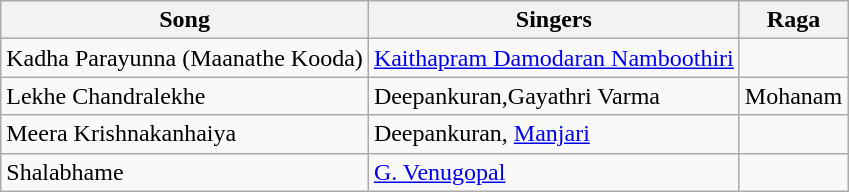<table class="wikitable">
<tr>
<th>Song</th>
<th>Singers</th>
<th>Raga</th>
</tr>
<tr>
<td>Kadha Parayunna (Maanathe Kooda)</td>
<td><a href='#'>Kaithapram Damodaran Namboothiri</a></td>
<td></td>
</tr>
<tr>
<td>Lekhe Chandralekhe</td>
<td>Deepankuran,Gayathri Varma</td>
<td>Mohanam</td>
</tr>
<tr>
<td>Meera Krishnakanhaiya</td>
<td>Deepankuran, <a href='#'>Manjari</a></td>
<td></td>
</tr>
<tr>
<td>Shalabhame</td>
<td><a href='#'>G. Venugopal</a></td>
<td></td>
</tr>
</table>
